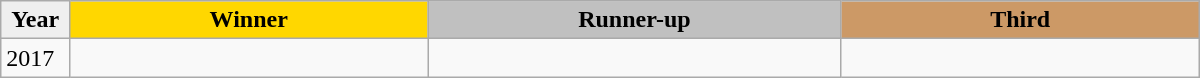<table class="wikitable sortable" style="width:800px;">
<tr>
<th style="width:5%; background:#efefef;">Year</th>
<th style="width:26%; background:gold">Winner</th>
<th style="width:30%; background:silver">Runner-up</th>
<th style="width:26%; background:#CC9966">Third</th>
</tr>
<tr>
<td>2017</td>
<td></td>
<td></td>
<td></td>
</tr>
</table>
